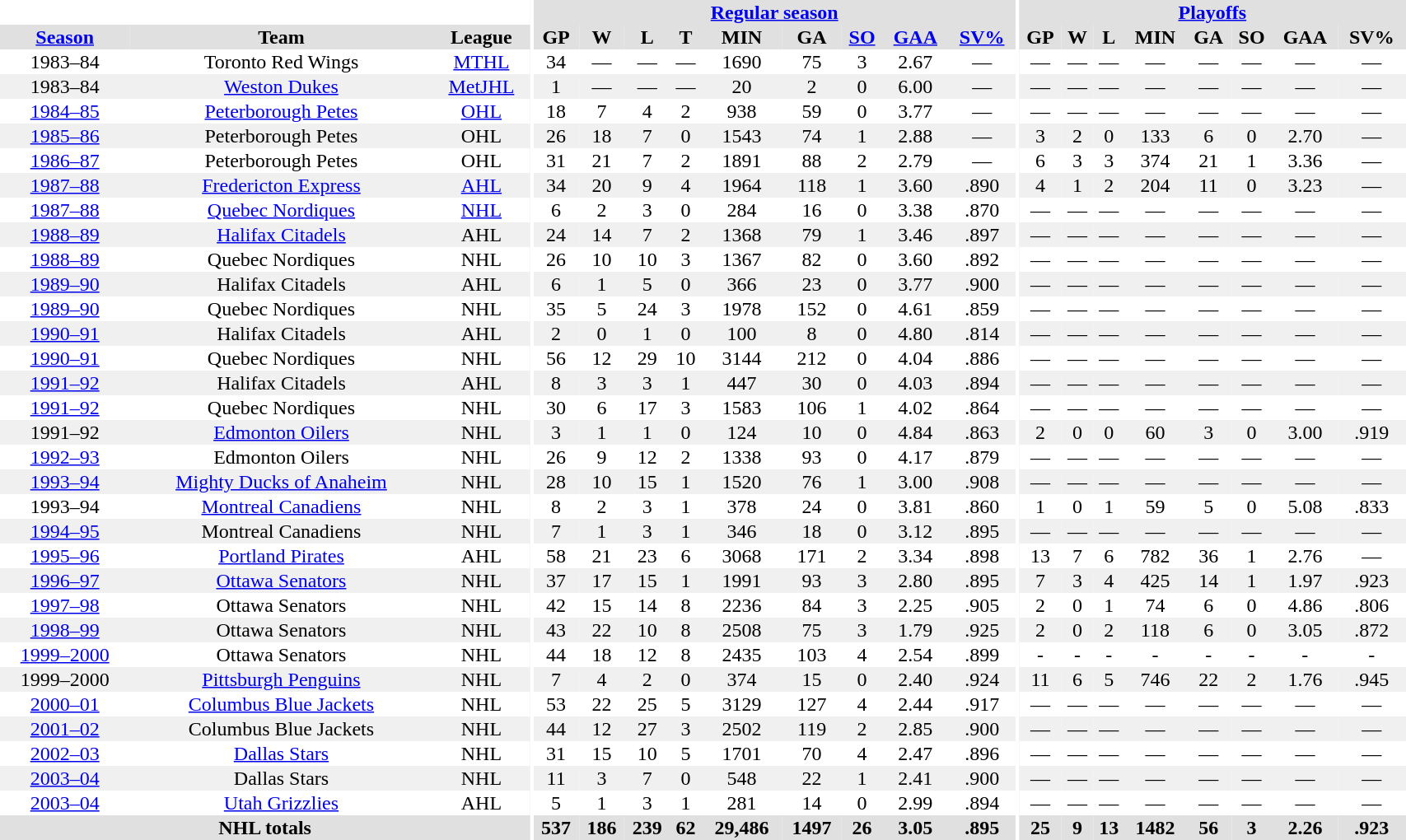<table border="0" cellpadding="1" cellspacing="0" style="width:90%; text-align:center;">
<tr bgcolor="#e0e0e0">
<th colspan="3" bgcolor="#ffffff"></th>
<th rowspan="99" bgcolor="#ffffff"></th>
<th colspan="9" bgcolor="#e0e0e0"><a href='#'>Regular season</a></th>
<th rowspan="99" bgcolor="#ffffff"></th>
<th colspan="8" bgcolor="#e0e0e0"><a href='#'>Playoffs</a></th>
</tr>
<tr bgcolor="#e0e0e0">
<th><a href='#'>Season</a></th>
<th>Team</th>
<th>League</th>
<th>GP</th>
<th>W</th>
<th>L</th>
<th>T</th>
<th>MIN</th>
<th>GA</th>
<th><a href='#'>SO</a></th>
<th><a href='#'>GAA</a></th>
<th><a href='#'>SV%</a></th>
<th>GP</th>
<th>W</th>
<th>L</th>
<th>MIN</th>
<th>GA</th>
<th>SO</th>
<th>GAA</th>
<th>SV%</th>
</tr>
<tr>
<td>1983–84</td>
<td>Toronto Red Wings</td>
<td><a href='#'>MTHL</a></td>
<td>34</td>
<td>—</td>
<td>—</td>
<td>—</td>
<td>1690</td>
<td>75</td>
<td>3</td>
<td>2.67</td>
<td>—</td>
<td>—</td>
<td>—</td>
<td>—</td>
<td>—</td>
<td>—</td>
<td>—</td>
<td>—</td>
<td>—</td>
</tr>
<tr bgcolor="#f0f0f0">
<td>1983–84</td>
<td><a href='#'>Weston Dukes</a></td>
<td><a href='#'>MetJHL</a></td>
<td>1</td>
<td>—</td>
<td>—</td>
<td>—</td>
<td>20</td>
<td>2</td>
<td>0</td>
<td>6.00</td>
<td>—</td>
<td>—</td>
<td>—</td>
<td>—</td>
<td>—</td>
<td>—</td>
<td>—</td>
<td>—</td>
<td>—</td>
</tr>
<tr>
<td><a href='#'>1984–85</a></td>
<td><a href='#'>Peterborough Petes</a></td>
<td><a href='#'>OHL</a></td>
<td>18</td>
<td>7</td>
<td>4</td>
<td>2</td>
<td>938</td>
<td>59</td>
<td>0</td>
<td>3.77</td>
<td>—</td>
<td>—</td>
<td>—</td>
<td>—</td>
<td>—</td>
<td>—</td>
<td>—</td>
<td>—</td>
<td>—</td>
</tr>
<tr bgcolor="#f0f0f0">
<td><a href='#'>1985–86</a></td>
<td>Peterborough Petes</td>
<td>OHL</td>
<td>26</td>
<td>18</td>
<td>7</td>
<td>0</td>
<td>1543</td>
<td>74</td>
<td>1</td>
<td>2.88</td>
<td>—</td>
<td>3</td>
<td>2</td>
<td>0</td>
<td>133</td>
<td>6</td>
<td>0</td>
<td>2.70</td>
<td>—</td>
</tr>
<tr>
<td><a href='#'>1986–87</a></td>
<td>Peterborough Petes</td>
<td>OHL</td>
<td>31</td>
<td>21</td>
<td>7</td>
<td>2</td>
<td>1891</td>
<td>88</td>
<td>2</td>
<td>2.79</td>
<td>—</td>
<td>6</td>
<td>3</td>
<td>3</td>
<td>374</td>
<td>21</td>
<td>1</td>
<td>3.36</td>
<td>—</td>
</tr>
<tr bgcolor="#f0f0f0">
<td><a href='#'>1987–88</a></td>
<td><a href='#'>Fredericton Express</a></td>
<td><a href='#'>AHL</a></td>
<td>34</td>
<td>20</td>
<td>9</td>
<td>4</td>
<td>1964</td>
<td>118</td>
<td>1</td>
<td>3.60</td>
<td>.890</td>
<td>4</td>
<td>1</td>
<td>2</td>
<td>204</td>
<td>11</td>
<td>0</td>
<td>3.23</td>
<td>—</td>
</tr>
<tr>
<td><a href='#'>1987–88</a></td>
<td><a href='#'>Quebec Nordiques</a></td>
<td><a href='#'>NHL</a></td>
<td>6</td>
<td>2</td>
<td>3</td>
<td>0</td>
<td>284</td>
<td>16</td>
<td>0</td>
<td>3.38</td>
<td>.870</td>
<td>—</td>
<td>—</td>
<td>—</td>
<td>—</td>
<td>—</td>
<td>—</td>
<td>—</td>
<td>—</td>
</tr>
<tr bgcolor="#f0f0f0">
<td><a href='#'>1988–89</a></td>
<td><a href='#'>Halifax Citadels</a></td>
<td>AHL</td>
<td>24</td>
<td>14</td>
<td>7</td>
<td>2</td>
<td>1368</td>
<td>79</td>
<td>1</td>
<td>3.46</td>
<td>.897</td>
<td>—</td>
<td>—</td>
<td>—</td>
<td>—</td>
<td>—</td>
<td>—</td>
<td>—</td>
<td>—</td>
</tr>
<tr>
<td><a href='#'>1988–89</a></td>
<td>Quebec Nordiques</td>
<td>NHL</td>
<td>26</td>
<td>10</td>
<td>10</td>
<td>3</td>
<td>1367</td>
<td>82</td>
<td>0</td>
<td>3.60</td>
<td>.892</td>
<td>—</td>
<td>—</td>
<td>—</td>
<td>—</td>
<td>—</td>
<td>—</td>
<td>—</td>
<td>—</td>
</tr>
<tr bgcolor="#f0f0f0">
<td><a href='#'>1989–90</a></td>
<td>Halifax Citadels</td>
<td>AHL</td>
<td>6</td>
<td>1</td>
<td>5</td>
<td>0</td>
<td>366</td>
<td>23</td>
<td>0</td>
<td>3.77</td>
<td>.900</td>
<td>—</td>
<td>—</td>
<td>—</td>
<td>—</td>
<td>—</td>
<td>—</td>
<td>—</td>
<td>—</td>
</tr>
<tr>
<td><a href='#'>1989–90</a></td>
<td>Quebec Nordiques</td>
<td>NHL</td>
<td>35</td>
<td>5</td>
<td>24</td>
<td>3</td>
<td>1978</td>
<td>152</td>
<td>0</td>
<td>4.61</td>
<td>.859</td>
<td>—</td>
<td>—</td>
<td>—</td>
<td>—</td>
<td>—</td>
<td>—</td>
<td>—</td>
<td>—</td>
</tr>
<tr bgcolor="#f0f0f0">
<td><a href='#'>1990–91</a></td>
<td>Halifax Citadels</td>
<td>AHL</td>
<td>2</td>
<td>0</td>
<td>1</td>
<td>0</td>
<td>100</td>
<td>8</td>
<td>0</td>
<td>4.80</td>
<td>.814</td>
<td>—</td>
<td>—</td>
<td>—</td>
<td>—</td>
<td>—</td>
<td>—</td>
<td>—</td>
<td>—</td>
</tr>
<tr>
<td><a href='#'>1990–91</a></td>
<td>Quebec Nordiques</td>
<td>NHL</td>
<td>56</td>
<td>12</td>
<td>29</td>
<td>10</td>
<td>3144</td>
<td>212</td>
<td>0</td>
<td>4.04</td>
<td>.886</td>
<td>—</td>
<td>—</td>
<td>—</td>
<td>—</td>
<td>—</td>
<td>—</td>
<td>—</td>
<td>—</td>
</tr>
<tr bgcolor="#f0f0f0">
<td><a href='#'>1991–92</a></td>
<td>Halifax Citadels</td>
<td>AHL</td>
<td>8</td>
<td>3</td>
<td>3</td>
<td>1</td>
<td>447</td>
<td>30</td>
<td>0</td>
<td>4.03</td>
<td>.894</td>
<td>—</td>
<td>—</td>
<td>—</td>
<td>—</td>
<td>—</td>
<td>—</td>
<td>—</td>
<td>—</td>
</tr>
<tr>
<td><a href='#'>1991–92</a></td>
<td>Quebec Nordiques</td>
<td>NHL</td>
<td>30</td>
<td>6</td>
<td>17</td>
<td>3</td>
<td>1583</td>
<td>106</td>
<td>1</td>
<td>4.02</td>
<td>.864</td>
<td>—</td>
<td>—</td>
<td>—</td>
<td>—</td>
<td>—</td>
<td>—</td>
<td>—</td>
<td>—</td>
</tr>
<tr bgcolor="#f0f0f0">
<td>1991–92</td>
<td><a href='#'>Edmonton Oilers</a></td>
<td>NHL</td>
<td>3</td>
<td>1</td>
<td>1</td>
<td>0</td>
<td>124</td>
<td>10</td>
<td>0</td>
<td>4.84</td>
<td>.863</td>
<td>2</td>
<td>0</td>
<td>0</td>
<td>60</td>
<td>3</td>
<td>0</td>
<td>3.00</td>
<td>.919</td>
</tr>
<tr>
<td><a href='#'>1992–93</a></td>
<td>Edmonton Oilers</td>
<td>NHL</td>
<td>26</td>
<td>9</td>
<td>12</td>
<td>2</td>
<td>1338</td>
<td>93</td>
<td>0</td>
<td>4.17</td>
<td>.879</td>
<td>—</td>
<td>—</td>
<td>—</td>
<td>—</td>
<td>—</td>
<td>—</td>
<td>—</td>
<td>—</td>
</tr>
<tr bgcolor="#f0f0f0">
<td><a href='#'>1993–94</a></td>
<td><a href='#'>Mighty Ducks of Anaheim</a></td>
<td>NHL</td>
<td>28</td>
<td>10</td>
<td>15</td>
<td>1</td>
<td>1520</td>
<td>76</td>
<td>1</td>
<td>3.00</td>
<td>.908</td>
<td>—</td>
<td>—</td>
<td>—</td>
<td>—</td>
<td>—</td>
<td>—</td>
<td>—</td>
<td>—</td>
</tr>
<tr>
<td>1993–94</td>
<td><a href='#'>Montreal Canadiens</a></td>
<td>NHL</td>
<td>8</td>
<td>2</td>
<td>3</td>
<td>1</td>
<td>378</td>
<td>24</td>
<td>0</td>
<td>3.81</td>
<td>.860</td>
<td>1</td>
<td>0</td>
<td>1</td>
<td>59</td>
<td>5</td>
<td>0</td>
<td>5.08</td>
<td>.833</td>
</tr>
<tr bgcolor="#f0f0f0">
<td><a href='#'>1994–95</a></td>
<td>Montreal Canadiens</td>
<td>NHL</td>
<td>7</td>
<td>1</td>
<td>3</td>
<td>1</td>
<td>346</td>
<td>18</td>
<td>0</td>
<td>3.12</td>
<td>.895</td>
<td>—</td>
<td>—</td>
<td>—</td>
<td>—</td>
<td>—</td>
<td>—</td>
<td>—</td>
<td>—</td>
</tr>
<tr>
<td><a href='#'>1995–96</a></td>
<td><a href='#'>Portland Pirates</a></td>
<td>AHL</td>
<td>58</td>
<td>21</td>
<td>23</td>
<td>6</td>
<td>3068</td>
<td>171</td>
<td>2</td>
<td>3.34</td>
<td>.898</td>
<td>13</td>
<td>7</td>
<td>6</td>
<td>782</td>
<td>36</td>
<td>1</td>
<td>2.76</td>
<td>—</td>
</tr>
<tr bgcolor="#f0f0f0">
<td><a href='#'>1996–97</a></td>
<td><a href='#'>Ottawa Senators</a></td>
<td>NHL</td>
<td>37</td>
<td>17</td>
<td>15</td>
<td>1</td>
<td>1991</td>
<td>93</td>
<td>3</td>
<td>2.80</td>
<td>.895</td>
<td>7</td>
<td>3</td>
<td>4</td>
<td>425</td>
<td>14</td>
<td>1</td>
<td>1.97</td>
<td>.923</td>
</tr>
<tr>
<td><a href='#'>1997–98</a></td>
<td>Ottawa Senators</td>
<td>NHL</td>
<td>42</td>
<td>15</td>
<td>14</td>
<td>8</td>
<td>2236</td>
<td>84</td>
<td>3</td>
<td>2.25</td>
<td>.905</td>
<td>2</td>
<td>0</td>
<td>1</td>
<td>74</td>
<td>6</td>
<td>0</td>
<td>4.86</td>
<td>.806</td>
</tr>
<tr bgcolor="#f0f0f0">
<td><a href='#'>1998–99</a></td>
<td>Ottawa Senators</td>
<td>NHL</td>
<td>43</td>
<td>22</td>
<td>10</td>
<td>8</td>
<td>2508</td>
<td>75</td>
<td>3</td>
<td>1.79</td>
<td>.925</td>
<td>2</td>
<td>0</td>
<td>2</td>
<td>118</td>
<td>6</td>
<td>0</td>
<td>3.05</td>
<td>.872</td>
</tr>
<tr>
<td><a href='#'>1999–2000</a></td>
<td>Ottawa Senators</td>
<td>NHL</td>
<td>44</td>
<td>18</td>
<td>12</td>
<td>8</td>
<td>2435</td>
<td>103</td>
<td>4</td>
<td>2.54</td>
<td>.899</td>
<td>-</td>
<td>-</td>
<td>-</td>
<td>-</td>
<td>-</td>
<td>-</td>
<td>-</td>
<td>-</td>
</tr>
<tr bgcolor="#f0f0f0">
<td>1999–2000</td>
<td><a href='#'>Pittsburgh Penguins</a></td>
<td>NHL</td>
<td>7</td>
<td>4</td>
<td>2</td>
<td>0</td>
<td>374</td>
<td>15</td>
<td>0</td>
<td>2.40</td>
<td>.924</td>
<td>11</td>
<td>6</td>
<td>5</td>
<td>746</td>
<td>22</td>
<td>2</td>
<td>1.76</td>
<td>.945</td>
</tr>
<tr>
<td><a href='#'>2000–01</a></td>
<td><a href='#'>Columbus Blue Jackets</a></td>
<td>NHL</td>
<td>53</td>
<td>22</td>
<td>25</td>
<td>5</td>
<td>3129</td>
<td>127</td>
<td>4</td>
<td>2.44</td>
<td>.917</td>
<td>—</td>
<td>—</td>
<td>—</td>
<td>—</td>
<td>—</td>
<td>—</td>
<td>—</td>
<td>—</td>
</tr>
<tr bgcolor="#f0f0f0">
<td><a href='#'>2001–02</a></td>
<td>Columbus Blue Jackets</td>
<td>NHL</td>
<td>44</td>
<td>12</td>
<td>27</td>
<td>3</td>
<td>2502</td>
<td>119</td>
<td>2</td>
<td>2.85</td>
<td>.900</td>
<td>—</td>
<td>—</td>
<td>—</td>
<td>—</td>
<td>—</td>
<td>—</td>
<td>—</td>
<td>—</td>
</tr>
<tr>
<td><a href='#'>2002–03</a></td>
<td><a href='#'>Dallas Stars</a></td>
<td>NHL</td>
<td>31</td>
<td>15</td>
<td>10</td>
<td>5</td>
<td>1701</td>
<td>70</td>
<td>4</td>
<td>2.47</td>
<td>.896</td>
<td>—</td>
<td>—</td>
<td>—</td>
<td>—</td>
<td>—</td>
<td>—</td>
<td>—</td>
<td>—</td>
</tr>
<tr bgcolor="#f0f0f0">
<td><a href='#'>2003–04</a></td>
<td>Dallas Stars</td>
<td>NHL</td>
<td>11</td>
<td>3</td>
<td>7</td>
<td>0</td>
<td>548</td>
<td>22</td>
<td>1</td>
<td>2.41</td>
<td>.900</td>
<td>—</td>
<td>—</td>
<td>—</td>
<td>—</td>
<td>—</td>
<td>—</td>
<td>—</td>
<td>—</td>
</tr>
<tr>
<td><a href='#'>2003–04</a></td>
<td><a href='#'>Utah Grizzlies</a></td>
<td>AHL</td>
<td>5</td>
<td>1</td>
<td>3</td>
<td>1</td>
<td>281</td>
<td>14</td>
<td>0</td>
<td>2.99</td>
<td>.894</td>
<td>—</td>
<td>—</td>
<td>—</td>
<td>—</td>
<td>—</td>
<td>—</td>
<td>—</td>
<td>—</td>
</tr>
<tr bgcolor="#e0e0e0">
<th colspan=3>NHL totals</th>
<th>537</th>
<th>186</th>
<th>239</th>
<th>62</th>
<th>29,486</th>
<th>1497</th>
<th>26</th>
<th>3.05</th>
<th>.895</th>
<th>25</th>
<th>9</th>
<th>13</th>
<th>1482</th>
<th>56</th>
<th>3</th>
<th>2.26</th>
<th>.923</th>
</tr>
</table>
